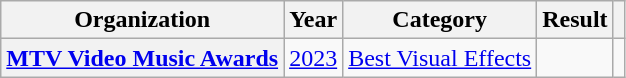<table class="wikitable sortable plainrowheaders" style="border:none; margin:0;">
<tr>
<th scope="col">Organization</th>
<th scope="col">Year</th>
<th scope="col">Category</th>
<th scope="col">Result</th>
<th class="unsortable" scope="col"></th>
</tr>
<tr>
<th scope="row"><a href='#'>MTV Video Music Awards</a></th>
<td><a href='#'>2023</a></td>
<td><a href='#'>Best Visual Effects</a></td>
<td></td>
<td></td>
</tr>
</table>
